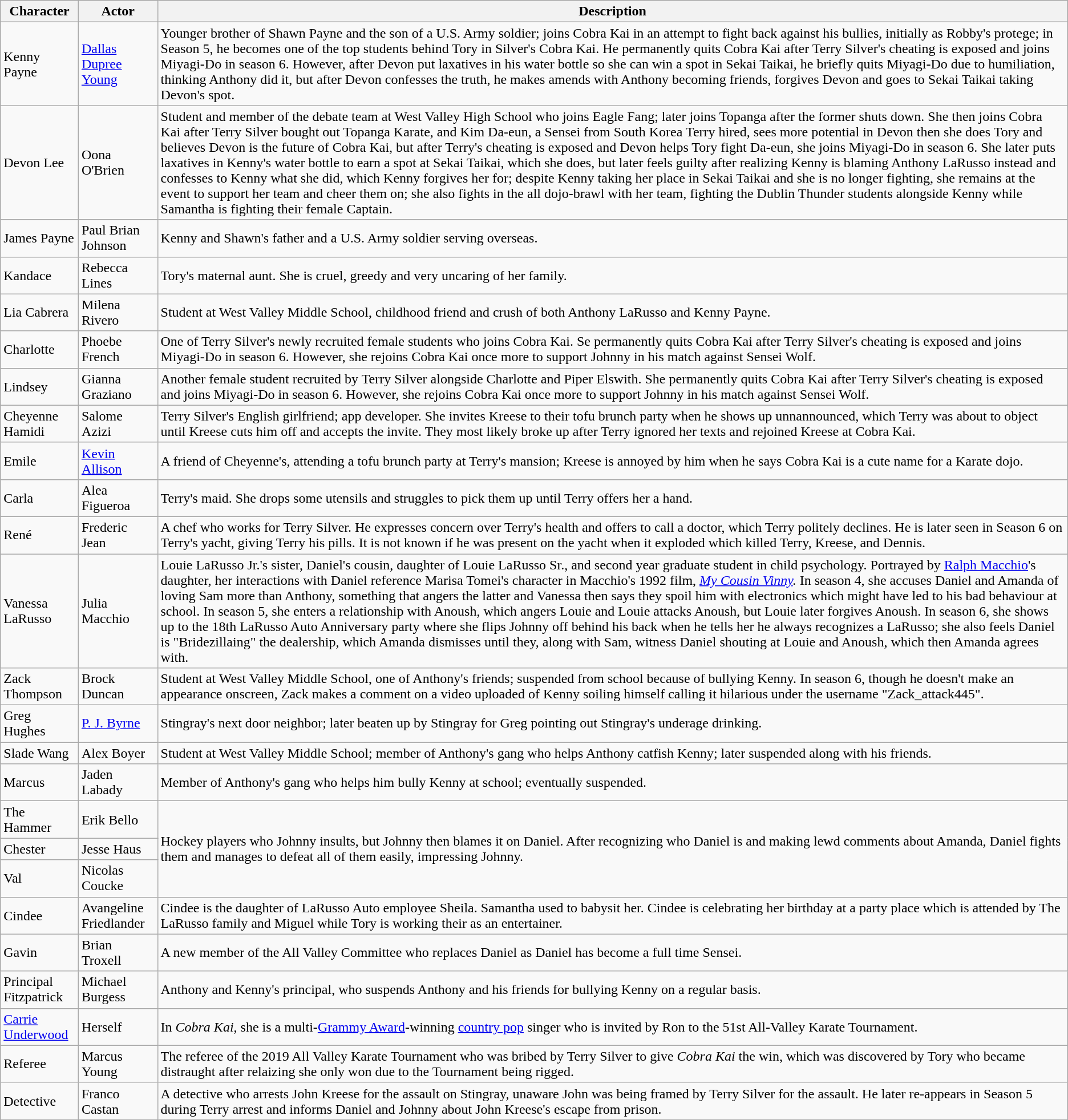<table class="wikitable">
<tr>
<th>Character</th>
<th>Actor</th>
<th>Description</th>
</tr>
<tr>
<td>Kenny Payne</td>
<td><a href='#'>Dallas Dupree Young</a></td>
<td>Younger brother of Shawn Payne and the son of a U.S. Army soldier; joins Cobra Kai in an attempt to fight back against his bullies, initially as Robby's protege; in Season 5, he becomes one of the top students behind Tory in Silver's Cobra Kai. He permanently quits Cobra Kai after Terry Silver's cheating is exposed and joins Miyagi-Do in season 6. However, after Devon put laxatives in his water bottle so she can win a spot in Sekai Taikai, he briefly quits Miyagi-Do due to humiliation, thinking Anthony did it, but after Devon confesses the truth, he makes amends with Anthony becoming friends, forgives Devon and goes to Sekai Taikai taking Devon's spot.</td>
</tr>
<tr>
<td>Devon Lee</td>
<td>Oona O'Brien</td>
<td>Student and member of the debate team at West Valley High School who joins Eagle Fang; later joins Topanga after the former shuts down. She then joins Cobra Kai after Terry Silver bought out Topanga Karate, and Kim Da-eun, a Sensei from South Korea Terry hired, sees more potential in Devon then she does Tory and believes Devon is the future of Cobra Kai, but after Terry's cheating is exposed and Devon helps Tory fight Da-eun, she joins Miyagi-Do in season 6. She later puts laxatives in Kenny's water bottle to earn a spot at Sekai Taikai, which she does, but later feels guilty after realizing Kenny is blaming Anthony LaRusso instead and confesses to Kenny what she did, which Kenny forgives her for; despite Kenny taking her place in Sekai Taikai and she is no longer fighting, she remains at the event to support her team and cheer them on; she also fights in the all dojo-brawl with her team, fighting the Dublin Thunder students alongside Kenny while Samantha is fighting their female Captain.</td>
</tr>
<tr>
<td>James Payne</td>
<td>Paul Brian Johnson</td>
<td>Kenny and Shawn's father and a U.S. Army soldier serving overseas.</td>
</tr>
<tr>
<td>Kandace</td>
<td>Rebecca Lines</td>
<td>Tory's maternal aunt. She is cruel, greedy and very uncaring of her family.</td>
</tr>
<tr>
<td>Lia Cabrera</td>
<td>Milena Rivero</td>
<td>Student at West Valley Middle School, childhood friend and crush of both Anthony LaRusso and Kenny Payne.</td>
</tr>
<tr>
<td>Charlotte</td>
<td>Phoebe French</td>
<td>One of Terry Silver's newly recruited female students who joins Cobra Kai. Se permanently quits Cobra Kai after Terry Silver's cheating is exposed and joins Miyagi-Do in season 6. However, she rejoins Cobra Kai once more to support Johnny in his match against Sensei Wolf.</td>
</tr>
<tr>
<td>Lindsey</td>
<td>Gianna Graziano</td>
<td>Another female student recruited by Terry Silver alongside Charlotte and Piper Elswith. She permanently quits Cobra Kai after Terry Silver's cheating is exposed and joins Miyagi-Do in season 6. However, she rejoins Cobra Kai once more to support Johnny in his match against Sensei Wolf.</td>
</tr>
<tr>
<td>Cheyenne Hamidi</td>
<td>Salome Azizi</td>
<td>Terry Silver's English girlfriend; app developer. She invites Kreese to their tofu brunch party when he shows up unnannounced, which Terry was about to object until Kreese cuts him off and accepts the invite. They most likely broke up after Terry ignored her texts and rejoined Kreese at Cobra Kai.</td>
</tr>
<tr>
<td>Emile</td>
<td><a href='#'>Kevin Allison</a></td>
<td>A friend of Cheyenne's, attending a tofu brunch party at Terry's mansion; Kreese is annoyed by him when he says Cobra Kai is a cute name for a Karate dojo.</td>
</tr>
<tr>
<td>Carla</td>
<td>Alea Figueroa</td>
<td>Terry's maid. She drops some utensils and struggles to pick them up until Terry offers her a hand.</td>
</tr>
<tr>
<td>René</td>
<td>Frederic Jean</td>
<td>A chef who works for Terry Silver. He expresses concern over Terry's health and offers to call a doctor, which Terry politely declines. He is later seen in Season 6 on Terry's yacht,  giving Terry his pills. It is not known if he was present on the yacht when it exploded which killed Terry, Kreese, and Dennis.</td>
</tr>
<tr>
<td>Vanessa LaRusso</td>
<td>Julia Macchio</td>
<td>Louie LaRusso Jr.'s sister, Daniel's cousin, daughter of Louie LaRusso Sr., and second year graduate student in child psychology. Portrayed by <a href='#'>Ralph Macchio</a>'s daughter, her interactions with Daniel reference Marisa Tomei's character in Macchio's 1992 film, <em><a href='#'>My Cousin Vinny</a>.</em> In season 4, she accuses Daniel and Amanda of loving Sam more than Anthony, something that angers the latter and Vanessa then says they spoil him with electronics which might have led to his bad behaviour at school. In season 5, she enters a relationship with Anoush, which angers Louie and Louie attacks Anoush, but Louie later forgives Anoush. In season 6, she shows up to the 18th LaRusso Auto Anniversary party where she flips Johnny off behind his back when he tells her he always recognizes a LaRusso; she also feels Daniel is "Bridezillaing" the dealership, which Amanda dismisses until they, along with Sam, witness Daniel shouting at Louie and Anoush, which then Amanda agrees with.</td>
</tr>
<tr>
<td>Zack Thompson</td>
<td>Brock Duncan</td>
<td>Student at West Valley Middle School, one of Anthony's friends; suspended from school because of bullying Kenny. In season 6, though he doesn't make an appearance onscreen, Zack makes a comment on a video uploaded of Kenny soiling himself calling it hilarious under the username "Zack_attack445".</td>
</tr>
<tr>
<td>Greg Hughes</td>
<td><a href='#'>P. J. Byrne</a></td>
<td>Stingray's next door neighbor; later beaten up by Stingray for Greg pointing out Stingray's underage drinking.</td>
</tr>
<tr>
<td>Slade Wang</td>
<td>Alex Boyer</td>
<td>Student at West Valley Middle School; member of Anthony's gang who helps Anthony catfish Kenny; later suspended along with his friends.</td>
</tr>
<tr>
<td>Marcus</td>
<td>Jaden Labady</td>
<td>Member of Anthony's gang who helps him bully Kenny at school; eventually suspended.</td>
</tr>
<tr>
<td>The Hammer</td>
<td>Erik Bello</td>
<td rowspan="3">Hockey players who Johnny insults, but Johnny then blames it on Daniel. After  recognizing who Daniel is and making lewd comments about Amanda, Daniel fights them and manages to defeat all of them easily, impressing Johnny.</td>
</tr>
<tr>
<td>Chester</td>
<td>Jesse Haus</td>
</tr>
<tr>
<td>Val</td>
<td>Nicolas Coucke</td>
</tr>
<tr>
<td>Cindee</td>
<td>Avangeline Friedlander</td>
<td>Cindee is the daughter of LaRusso Auto employee Sheila. Samantha used to babysit her. Cindee is celebrating her birthday at a party place which is attended by The LaRusso family and Miguel while Tory is working their as an entertainer.</td>
</tr>
<tr>
<td>Gavin</td>
<td>Brian Troxell</td>
<td>A new member of the All Valley Committee who replaces Daniel as Daniel has become a full time Sensei.</td>
</tr>
<tr>
<td>Principal Fitzpatrick</td>
<td>Michael Burgess</td>
<td>Anthony and Kenny's principal, who suspends Anthony and his friends for bullying Kenny on a regular basis.</td>
</tr>
<tr>
<td><a href='#'>Carrie Underwood</a></td>
<td>Herself</td>
<td>In <em>Cobra Kai</em>, she is a multi-<a href='#'>Grammy Award</a>-winning <a href='#'>country pop</a> singer who is invited by Ron to the 51st All-Valley Karate Tournament.</td>
</tr>
<tr>
<td>Referee</td>
<td>Marcus Young</td>
<td>The referee of the 2019 All Valley Karate Tournament who was bribed by Terry Silver to give <em>Cobra Kai</em> the win, which was discovered by Tory who became distraught after relaizing she only won due to the Tournament being rigged.</td>
</tr>
<tr>
<td>Detective</td>
<td>Franco Castan</td>
<td>A detective who arrests John Kreese for the assault on Stingray, unaware John was being framed by Terry Silver for the assault. He later re-appears in Season 5 during Terry arrest and informs Daniel and Johnny about John Kreese's escape from prison.</td>
</tr>
</table>
